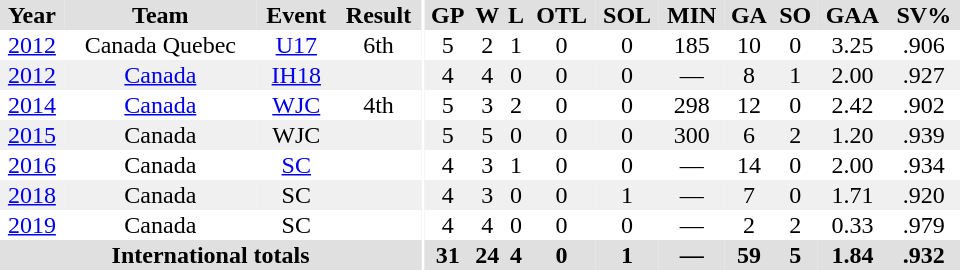<table border="0" cellpadding="1" cellspacing="0" ID="Table3" style="text-align:center; width:40em">
<tr ALIGN="center" bgcolor="#e0e0e0">
<th>Year</th>
<th>Team</th>
<th>Event</th>
<th>Result</th>
<th rowspan="99" bgcolor="#ffffff"></th>
<th>GP</th>
<th>W</th>
<th>L</th>
<th>OTL</th>
<th>SOL</th>
<th>MIN</th>
<th>GA</th>
<th>SO</th>
<th>GAA</th>
<th>SV%</th>
</tr>
<tr ALIGN="centre">
<td><a href='#'>2012</a></td>
<td>Canada Quebec</td>
<td><a href='#'>U17</a></td>
<td>6th</td>
<td>5</td>
<td>2</td>
<td>1</td>
<td>0</td>
<td>0</td>
<td>185</td>
<td>10</td>
<td>0</td>
<td>3.25</td>
<td>.906</td>
</tr>
<tr ALIGN="centre"  bgcolor="#f0f0f0">
<td><a href='#'>2012</a></td>
<td><a href='#'>Canada</a></td>
<td><a href='#'>IH18</a></td>
<td></td>
<td>4</td>
<td>4</td>
<td>0</td>
<td>0</td>
<td>0</td>
<td>—</td>
<td>8</td>
<td>1</td>
<td>2.00</td>
<td>.927</td>
</tr>
<tr ALIGN="centre">
<td><a href='#'>2014</a></td>
<td><a href='#'>Canada</a></td>
<td><a href='#'>WJC</a></td>
<td>4th</td>
<td>5</td>
<td>3</td>
<td>2</td>
<td>0</td>
<td>0</td>
<td>298</td>
<td>12</td>
<td>0</td>
<td>2.42</td>
<td>.902</td>
</tr>
<tr ALIGN="centre"  bgcolor="#f0f0f0">
<td><a href='#'>2015</a></td>
<td>Canada</td>
<td>WJC</td>
<td></td>
<td>5</td>
<td>5</td>
<td>0</td>
<td>0</td>
<td>0</td>
<td>300</td>
<td>6</td>
<td>2</td>
<td>1.20</td>
<td>.939</td>
</tr>
<tr ALIGN="centre">
<td><a href='#'>2016</a></td>
<td>Canada</td>
<td><a href='#'>SC</a></td>
<td></td>
<td>4</td>
<td>3</td>
<td>1</td>
<td>0</td>
<td>0</td>
<td>—</td>
<td>14</td>
<td>0</td>
<td>2.00</td>
<td>.934</td>
</tr>
<tr ALIGN="centre" bgcolor="#f0f0f0">
<td><a href='#'>2018</a></td>
<td>Canada</td>
<td>SC</td>
<td></td>
<td>4</td>
<td>3</td>
<td>0</td>
<td>0</td>
<td>1</td>
<td>—</td>
<td>7</td>
<td>0</td>
<td>1.71</td>
<td>.920</td>
</tr>
<tr ALIGN="centre">
<td><a href='#'>2019</a></td>
<td>Canada</td>
<td>SC</td>
<td></td>
<td>4</td>
<td>4</td>
<td>0</td>
<td>0</td>
<td>0</td>
<td>—</td>
<td>2</td>
<td>2</td>
<td>0.33</td>
<td>.979</td>
</tr>
<tr ALIGN="center" bgcolor="#e0e0e0">
<th colspan=4>International totals</th>
<th>31</th>
<th>24</th>
<th>4</th>
<th>0</th>
<th>1</th>
<th>—</th>
<th>59</th>
<th>5</th>
<th>1.84</th>
<th>.932</th>
</tr>
</table>
